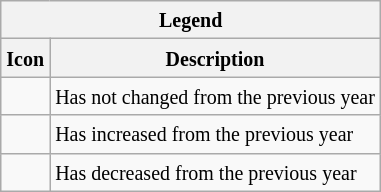<table class="wikitable">
<tr>
<th colspan="2"><small>Legend</small></th>
</tr>
<tr>
<th><small> Icon</small></th>
<th><small> Description</small></th>
</tr>
<tr>
<td></td>
<td><small>Has not changed from the previous year</small></td>
</tr>
<tr>
<td></td>
<td><small>Has increased from the previous year</small></td>
</tr>
<tr>
<td></td>
<td><small>Has decreased from the previous year</small></td>
</tr>
</table>
